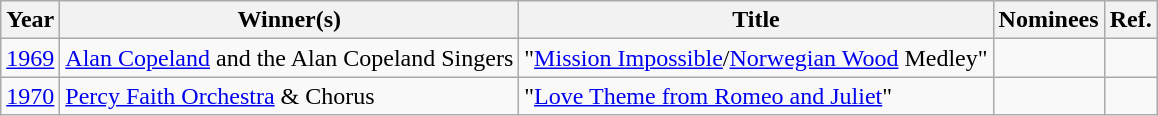<table class="wikitable sortable">
<tr>
<th scope="col">Year</th>
<th scope="col">Winner(s)</th>
<th scope="col">Title</th>
<th scope="col" class="unsortable">Nominees</th>
<th scope="col" class="unsortable">Ref.</th>
</tr>
<tr>
<td align="center"><a href='#'>1969</a></td>
<td><a href='#'>Alan Copeland</a> and the Alan Copeland Singers</td>
<td>"<a href='#'>Mission Impossible</a>/<a href='#'>Norwegian Wood</a> Medley"</td>
<td></td>
<td align="center"></td>
</tr>
<tr>
<td align="center"><a href='#'>1970</a></td>
<td><a href='#'>Percy Faith Orchestra</a> & Chorus</td>
<td>"<a href='#'>Love Theme from Romeo and Juliet</a>"</td>
<td></td>
<td align="center"></td>
</tr>
</table>
